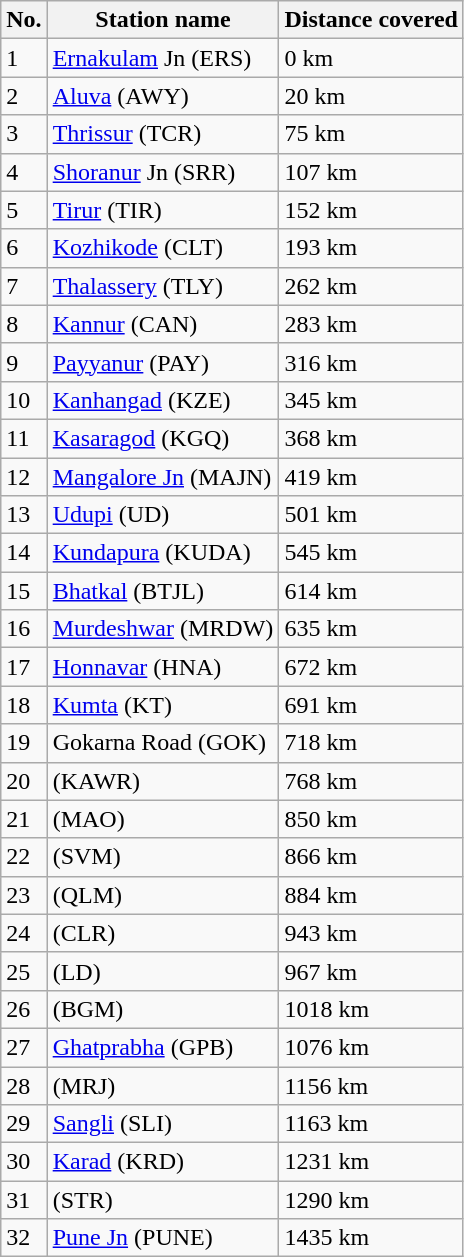<table class="wikitable">
<tr>
<th>No.</th>
<th>Station name</th>
<th>Distance covered</th>
</tr>
<tr>
<td>1</td>
<td><a href='#'>Ernakulam</a> Jn (ERS)</td>
<td>0 km</td>
</tr>
<tr>
<td>2</td>
<td><a href='#'>Aluva</a> (AWY)</td>
<td>20 km</td>
</tr>
<tr>
<td>3</td>
<td><a href='#'>Thrissur</a> (TCR)</td>
<td>75 km</td>
</tr>
<tr>
<td>4</td>
<td><a href='#'>Shoranur</a> Jn (SRR)</td>
<td>107 km</td>
</tr>
<tr>
<td>5</td>
<td><a href='#'>Tirur</a> (TIR)</td>
<td>152 km</td>
</tr>
<tr>
<td>6</td>
<td><a href='#'>Kozhikode</a> (CLT)</td>
<td>193 km</td>
</tr>
<tr>
<td>7</td>
<td><a href='#'>Thalassery</a> (TLY)</td>
<td>262 km</td>
</tr>
<tr>
<td>8</td>
<td><a href='#'>Kannur</a> (CAN)</td>
<td>283 km</td>
</tr>
<tr>
<td>9</td>
<td><a href='#'>Payyanur</a> (PAY)</td>
<td>316 km</td>
</tr>
<tr>
<td>10</td>
<td><a href='#'>Kanhangad</a> (KZE)</td>
<td>345 km</td>
</tr>
<tr>
<td>11</td>
<td><a href='#'>Kasaragod</a> (KGQ)</td>
<td>368 km</td>
</tr>
<tr>
<td>12</td>
<td><a href='#'>Mangalore Jn</a>  (MAJN)</td>
<td>419 km</td>
</tr>
<tr>
<td>13</td>
<td><a href='#'>Udupi</a> (UD)</td>
<td>501 km</td>
</tr>
<tr>
<td>14</td>
<td><a href='#'>Kundapura</a> (KUDA)</td>
<td>545 km</td>
</tr>
<tr>
<td>15</td>
<td><a href='#'>Bhatkal</a> (BTJL)</td>
<td>614 km</td>
</tr>
<tr>
<td>16</td>
<td><a href='#'>Murdeshwar</a> (MRDW)</td>
<td>635 km</td>
</tr>
<tr>
<td>17</td>
<td><a href='#'>Honnavar</a> (HNA)</td>
<td>672 km</td>
</tr>
<tr>
<td>18</td>
<td><a href='#'>Kumta</a> (KT)</td>
<td>691 km</td>
</tr>
<tr>
<td>19</td>
<td>Gokarna Road (GOK)</td>
<td>718 km</td>
</tr>
<tr>
<td>20</td>
<td> (KAWR)</td>
<td>768 km</td>
</tr>
<tr>
<td>21</td>
<td> (MAO)</td>
<td>850 km</td>
</tr>
<tr>
<td>22</td>
<td> (SVM)</td>
<td>866 km</td>
</tr>
<tr>
<td>23</td>
<td> (QLM)</td>
<td>884 km</td>
</tr>
<tr>
<td>24</td>
<td> (CLR)</td>
<td>943 km</td>
</tr>
<tr>
<td>25</td>
<td> (LD)</td>
<td>967 km</td>
</tr>
<tr>
<td>26</td>
<td>  (BGM)</td>
<td>1018 km</td>
</tr>
<tr>
<td>27</td>
<td><a href='#'>Ghatprabha</a> (GPB)</td>
<td>1076 km</td>
</tr>
<tr>
<td>28</td>
<td> (MRJ)</td>
<td>1156 km</td>
</tr>
<tr>
<td>29</td>
<td><a href='#'>Sangli</a> (SLI)</td>
<td>1163 km</td>
</tr>
<tr>
<td>30</td>
<td><a href='#'>Karad</a> (KRD)</td>
<td>1231 km</td>
</tr>
<tr>
<td>31</td>
<td> (STR)</td>
<td>1290 km</td>
</tr>
<tr>
<td>32</td>
<td><a href='#'>Pune Jn</a> (PUNE)</td>
<td>1435 km</td>
</tr>
</table>
